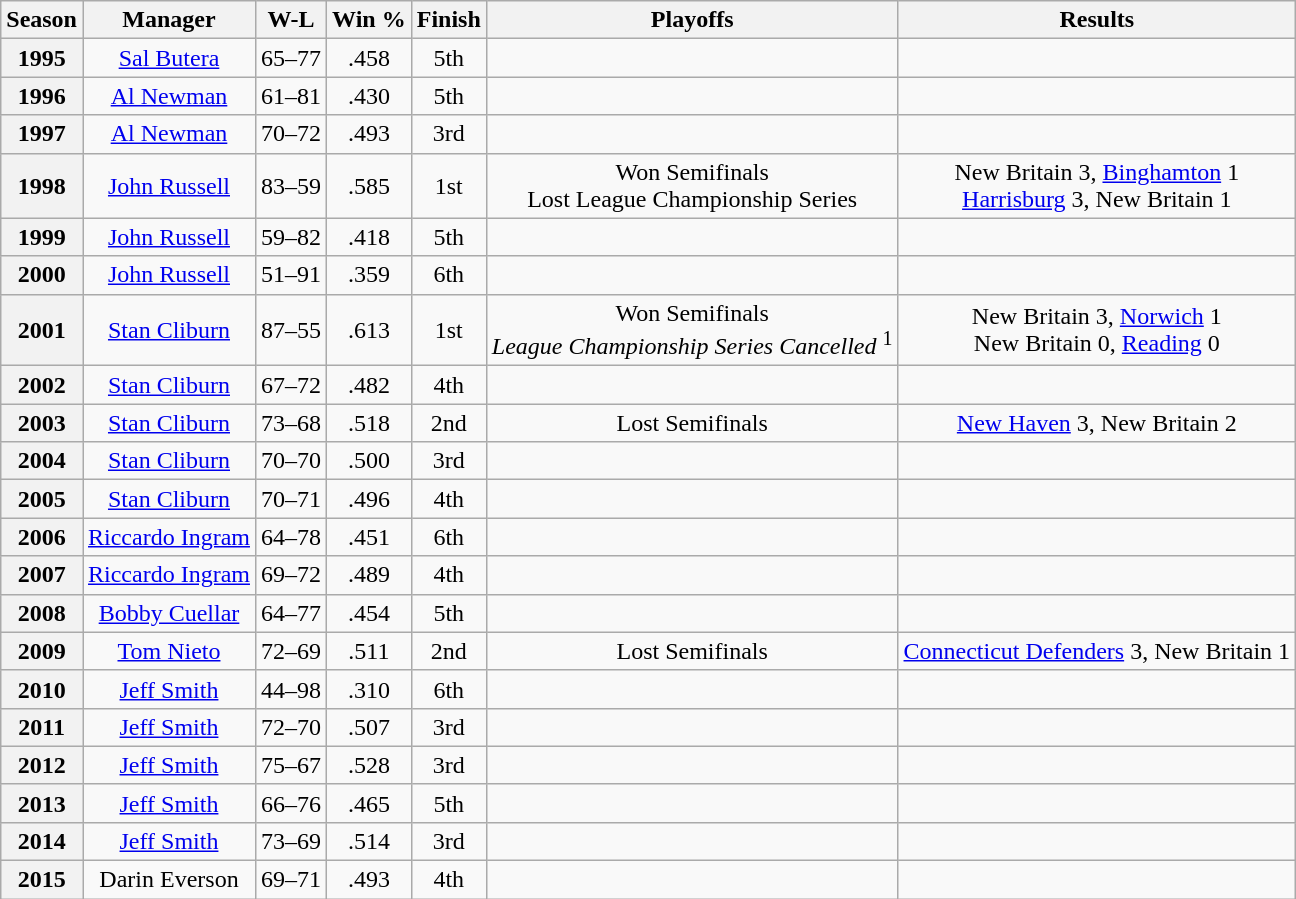<table class="wikitable" style="text-align:center">
<tr>
<th>Season</th>
<th>Manager</th>
<th>W-L</th>
<th>Win %</th>
<th>Finish</th>
<th>Playoffs</th>
<th>Results</th>
</tr>
<tr>
<th>1995</th>
<td><a href='#'>Sal Butera</a></td>
<td>65–77</td>
<td>.458</td>
<td>5th</td>
<td></td>
<td></td>
</tr>
<tr>
<th>1996</th>
<td><a href='#'>Al Newman</a></td>
<td>61–81</td>
<td>.430</td>
<td>5th</td>
<td></td>
<td></td>
</tr>
<tr>
<th>1997</th>
<td><a href='#'>Al Newman</a></td>
<td>70–72</td>
<td>.493</td>
<td>3rd</td>
<td></td>
<td></td>
</tr>
<tr>
<th>1998</th>
<td><a href='#'>John Russell</a></td>
<td>83–59</td>
<td>.585</td>
<td>1st</td>
<td>Won Semifinals<br>Lost League Championship Series</td>
<td>New Britain 3, <a href='#'>Binghamton</a> 1<br> <a href='#'>Harrisburg</a> 3, New Britain 1</td>
</tr>
<tr>
<th>1999</th>
<td><a href='#'>John Russell</a></td>
<td>59–82</td>
<td>.418</td>
<td>5th</td>
<td></td>
<td></td>
</tr>
<tr>
<th>2000</th>
<td><a href='#'>John Russell</a></td>
<td>51–91</td>
<td>.359</td>
<td>6th</td>
<td></td>
<td></td>
</tr>
<tr>
<th>2001</th>
<td><a href='#'>Stan Cliburn</a></td>
<td>87–55</td>
<td>.613</td>
<td>1st</td>
<td>Won Semifinals<br> <em>League Championship Series Cancelled</em> <sup>1</sup></td>
<td>New Britain 3, <a href='#'>Norwich</a> 1<br> New Britain  0, <a href='#'>Reading</a> 0</td>
</tr>
<tr>
<th>2002</th>
<td><a href='#'>Stan Cliburn</a></td>
<td>67–72</td>
<td>.482</td>
<td>4th</td>
<td></td>
<td></td>
</tr>
<tr>
<th>2003</th>
<td><a href='#'>Stan Cliburn</a></td>
<td>73–68</td>
<td>.518</td>
<td>2nd</td>
<td>Lost Semifinals</td>
<td><a href='#'>New Haven</a> 3, New Britain 2</td>
</tr>
<tr>
<th>2004</th>
<td><a href='#'>Stan Cliburn</a></td>
<td>70–70</td>
<td>.500</td>
<td>3rd</td>
<td></td>
<td></td>
</tr>
<tr>
<th>2005</th>
<td><a href='#'>Stan Cliburn</a></td>
<td>70–71</td>
<td>.496</td>
<td>4th</td>
<td></td>
<td></td>
</tr>
<tr>
<th>2006</th>
<td><a href='#'>Riccardo Ingram</a></td>
<td>64–78</td>
<td>.451</td>
<td>6th</td>
<td></td>
<td></td>
</tr>
<tr>
<th>2007</th>
<td><a href='#'>Riccardo Ingram</a></td>
<td>69–72</td>
<td>.489</td>
<td>4th</td>
<td></td>
<td></td>
</tr>
<tr>
<th>2008</th>
<td><a href='#'>Bobby Cuellar</a></td>
<td>64–77</td>
<td>.454</td>
<td>5th</td>
<td></td>
<td></td>
</tr>
<tr>
<th>2009</th>
<td><a href='#'>Tom Nieto</a></td>
<td>72–69</td>
<td>.511</td>
<td>2nd</td>
<td>Lost Semifinals</td>
<td><a href='#'>Connecticut Defenders</a> 3, New Britain 1</td>
</tr>
<tr>
<th>2010</th>
<td><a href='#'>Jeff Smith</a></td>
<td>44–98</td>
<td>.310</td>
<td>6th</td>
<td></td>
<td></td>
</tr>
<tr>
<th>2011</th>
<td><a href='#'>Jeff Smith</a></td>
<td>72–70</td>
<td>.507</td>
<td>3rd</td>
<td></td>
<td></td>
</tr>
<tr>
<th>2012</th>
<td><a href='#'>Jeff Smith</a></td>
<td>75–67</td>
<td>.528</td>
<td>3rd</td>
<td></td>
<td></td>
</tr>
<tr>
<th>2013</th>
<td><a href='#'>Jeff Smith</a></td>
<td>66–76</td>
<td>.465</td>
<td>5th</td>
<td></td>
<td></td>
</tr>
<tr>
<th>2014</th>
<td><a href='#'>Jeff Smith</a></td>
<td>73–69</td>
<td>.514</td>
<td>3rd</td>
<td></td>
<td></td>
</tr>
<tr>
<th>2015</th>
<td>Darin Everson</td>
<td>69–71</td>
<td>.493</td>
<td>4th</td>
<td></td>
<td></td>
</tr>
</table>
